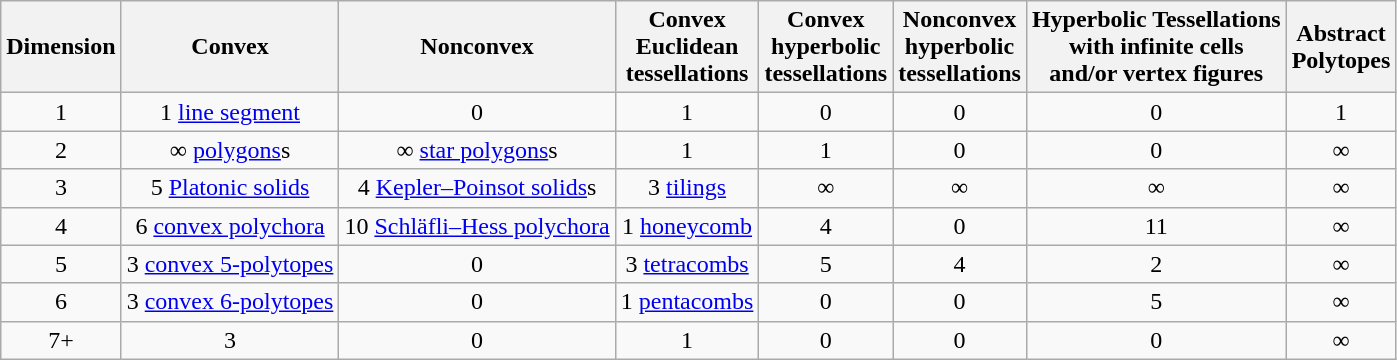<table class="wikitable">
<tr>
<th>Dimension</th>
<th>Convex</th>
<th>Nonconvex</th>
<th>Convex<br>Euclidean<br>tessellations</th>
<th>Convex<br>hyperbolic<br>tessellations</th>
<th>Nonconvex<br>hyperbolic<br>tessellations</th>
<th>Hyperbolic Tessellations<br>with infinite cells<br>and/or vertex figures</th>
<th>Abstract<br>Polytopes</th>
</tr>
<tr align=center>
<td>1</td>
<td>1 <a href='#'>line segment</a></td>
<td>0</td>
<td>1</td>
<td>0</td>
<td>0</td>
<td>0</td>
<td>1</td>
</tr>
<tr align=center>
<td>2</td>
<td>∞ <a href='#'>polygons</a>s</td>
<td>∞ <a href='#'>star polygons</a>s</td>
<td>1</td>
<td>1</td>
<td>0</td>
<td>0</td>
<td>∞</td>
</tr>
<tr align=center>
<td>3</td>
<td>5 <a href='#'>Platonic solids</a></td>
<td>4 <a href='#'>Kepler–Poinsot solids</a>s</td>
<td>3 <a href='#'>tilings</a></td>
<td>∞</td>
<td>∞</td>
<td>∞</td>
<td>∞</td>
</tr>
<tr align=center>
<td>4</td>
<td>6 <a href='#'>convex polychora</a></td>
<td>10 <a href='#'>Schläfli–Hess polychora</a></td>
<td>1 <a href='#'>honeycomb</a></td>
<td>4</td>
<td>0</td>
<td>11</td>
<td>∞</td>
</tr>
<tr align=center>
<td>5</td>
<td>3 <a href='#'>convex 5-polytopes</a></td>
<td>0</td>
<td>3 <a href='#'>tetracombs</a></td>
<td>5</td>
<td>4</td>
<td>2</td>
<td>∞</td>
</tr>
<tr align=center>
<td>6</td>
<td>3 <a href='#'>convex 6-polytopes</a></td>
<td>0</td>
<td>1 <a href='#'>pentacombs</a></td>
<td>0</td>
<td>0</td>
<td>5</td>
<td>∞</td>
</tr>
<tr align=center>
<td>7+</td>
<td>3</td>
<td>0</td>
<td>1</td>
<td>0</td>
<td>0</td>
<td>0</td>
<td>∞</td>
</tr>
</table>
